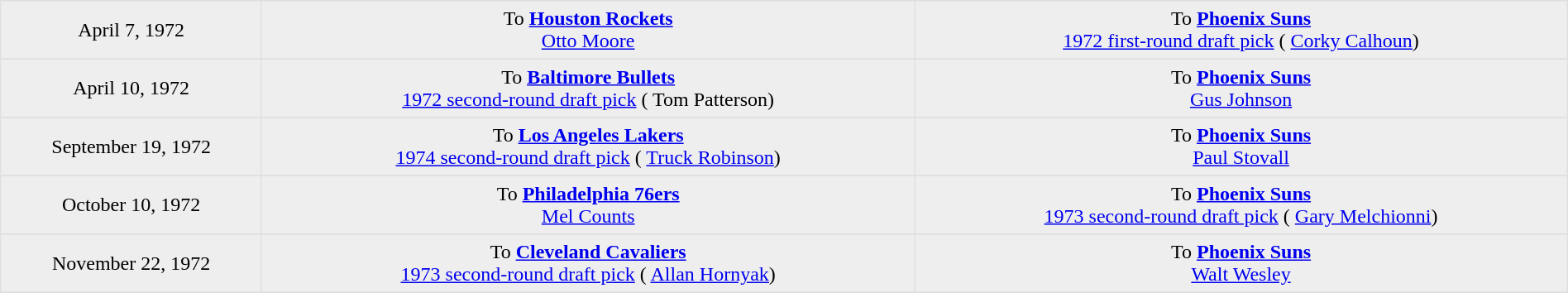<table border=1 style="border-collapse:collapse; text-align: center; width: 100%" bordercolor="#DFDFDF"  cellpadding="5">
<tr>
</tr>
<tr bgcolor="eeeeee">
<td style="width:12%">April 7, 1972</td>
<td style="width:30%" valign="top">To <strong><a href='#'>Houston Rockets</a></strong><br> <a href='#'>Otto Moore</a></td>
<td style="width:30%" valign="top">To <strong><a href='#'>Phoenix Suns</a></strong><br><a href='#'>1972 first-round draft pick</a> ( <a href='#'>Corky Calhoun</a>)</td>
</tr>
<tr>
</tr>
<tr bgcolor="eeeeee">
<td style="width:12%">April 10, 1972</td>
<td style="width:30%" valign="top">To <strong><a href='#'>Baltimore Bullets</a></strong><br><a href='#'>1972 second-round draft pick</a> ( Tom Patterson)</td>
<td style="width:30%" valign="top">To <strong><a href='#'>Phoenix Suns</a></strong><br> <a href='#'>Gus Johnson</a></td>
</tr>
<tr>
</tr>
<tr bgcolor="eeeeee">
<td style="width:12%">September 19, 1972</td>
<td style="width:30%" valign="top">To <strong><a href='#'>Los Angeles Lakers</a></strong><br><a href='#'>1974 second-round draft pick</a> ( <a href='#'>Truck Robinson</a>)</td>
<td style="width:30%" valign="top">To <strong><a href='#'>Phoenix Suns</a></strong><br> <a href='#'>Paul Stovall</a></td>
</tr>
<tr>
</tr>
<tr bgcolor="eeeeee">
<td style="width:12%">October 10, 1972</td>
<td style="width:30%" valign="top">To <strong><a href='#'>Philadelphia 76ers</a></strong><br> <a href='#'>Mel Counts</a></td>
<td style="width:30%" valign="top">To <strong><a href='#'>Phoenix Suns</a></strong><br><a href='#'>1973 second-round draft pick</a> ( <a href='#'>Gary Melchionni</a>)</td>
</tr>
<tr>
</tr>
<tr bgcolor="eeeeee">
<td style="width:12%">November 22, 1972</td>
<td style="width:30%" valign="top">To <strong><a href='#'>Cleveland Cavaliers</a></strong><br><a href='#'>1973 second-round draft pick</a> ( <a href='#'>Allan Hornyak</a>)</td>
<td style="width:30%" valign="top">To <strong><a href='#'>Phoenix Suns</a></strong><br> <a href='#'>Walt Wesley</a></td>
</tr>
<tr>
</tr>
</table>
